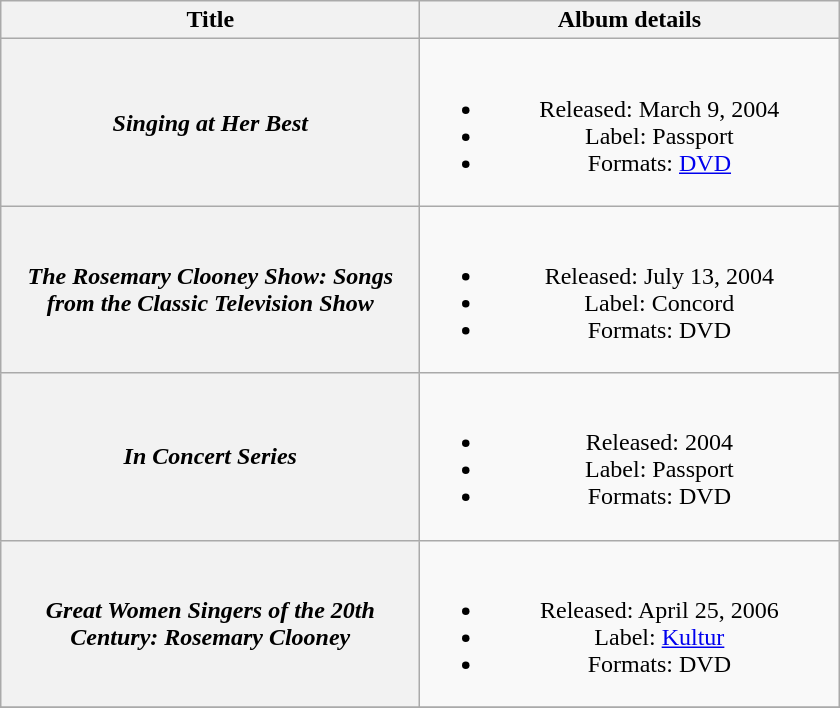<table class="wikitable plainrowheaders" style="text-align:center;">
<tr>
<th scope="col" style="width:17em;">Title</th>
<th scope="col" style="width:17em;">Album details</th>
</tr>
<tr>
<th scope="row"><em>Singing at Her Best</em></th>
<td><br><ul><li>Released: March 9, 2004</li><li>Label: Passport</li><li>Formats: <a href='#'>DVD</a></li></ul></td>
</tr>
<tr>
<th scope="row"><em>The Rosemary Clooney Show: Songs from the Classic Television Show</em></th>
<td><br><ul><li>Released: July 13, 2004</li><li>Label: Concord</li><li>Formats: DVD</li></ul></td>
</tr>
<tr>
<th scope="row"><em>In Concert Series</em></th>
<td><br><ul><li>Released: 2004</li><li>Label: Passport</li><li>Formats: DVD</li></ul></td>
</tr>
<tr>
<th scope="row"><em>Great Women Singers of the 20th Century: Rosemary Clooney</em></th>
<td><br><ul><li>Released: April 25, 2006</li><li>Label: <a href='#'>Kultur</a></li><li>Formats: DVD</li></ul></td>
</tr>
<tr>
</tr>
</table>
